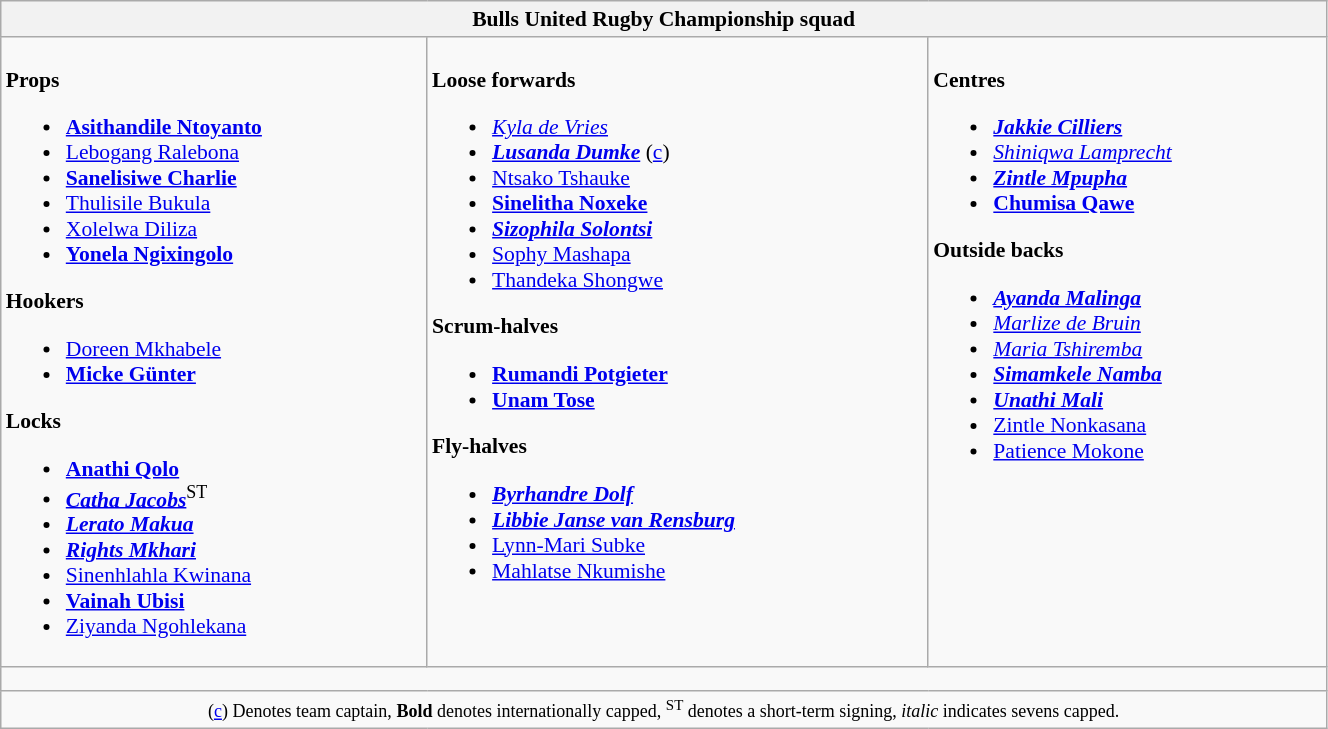<table class="wikitable" style="font-size:90%;width:70%">
<tr>
<th colspan="100%">Bulls United Rugby Championship squad</th>
</tr>
<tr valign="top">
<td><br><strong>Props</strong><ul><li> <strong><a href='#'>Asithandile Ntoyanto</a></strong></li><li> <a href='#'>Lebogang Ralebona</a></li><li> <strong><a href='#'>Sanelisiwe Charlie</a></strong></li><li> <a href='#'>Thulisile Bukula</a></li><li> <a href='#'>Xolelwa Diliza</a></li><li> <strong><a href='#'>Yonela Ngixingolo</a></strong></li></ul><strong>Hookers</strong><ul><li> <a href='#'>Doreen Mkhabele</a></li><li> <strong><a href='#'>Micke Günter</a></strong></li></ul><strong>Locks</strong><ul><li> <strong><a href='#'>Anathi Qolo</a></strong></li><li> <strong><em><a href='#'>Catha Jacobs</a></em></strong><sup>ST</sup></li><li> <strong><em><a href='#'>Lerato Makua</a></em></strong></li><li> <strong><em><a href='#'>Rights Mkhari</a></em></strong></li><li> <a href='#'>Sinenhlahla Kwinana</a></li><li> <strong><a href='#'>Vainah Ubisi</a></strong></li><li> <a href='#'>Ziyanda Ngohlekana</a></li></ul></td>
<td><br><strong>Loose forwards</strong><ul><li> <em><a href='#'>Kyla de Vries</a></em></li><li> <strong><em><a href='#'>Lusanda Dumke</a></em></strong> (<a href='#'>c</a>)</li><li> <a href='#'>Ntsako Tshauke</a></li><li> <strong><a href='#'>Sinelitha Noxeke</a></strong></li><li> <strong><em><a href='#'>Sizophila Solontsi</a></em></strong></li><li> <a href='#'>Sophy Mashapa</a></li><li> <a href='#'>Thandeka Shongwe</a></li></ul><strong>Scrum-halves</strong><ul><li> <strong><a href='#'>Rumandi Potgieter</a></strong></li><li> <strong><a href='#'>Unam Tose</a></strong></li></ul><strong>Fly-halves</strong><ul><li> <strong><em><a href='#'>Byrhandre Dolf</a></em></strong></li><li> <strong><em><a href='#'>Libbie Janse van Rensburg</a></em></strong></li><li> <a href='#'>Lynn-Mari Subke</a></li><li> <a href='#'>Mahlatse Nkumishe</a></li></ul></td>
<td><br><strong>Centres</strong><ul><li> <strong><em><a href='#'>Jakkie Cilliers</a></em></strong></li><li> <em><a href='#'>Shiniqwa Lamprecht</a></em></li><li> <strong><em><a href='#'>Zintle Mpupha</a></em></strong></li><li> <strong><a href='#'>Chumisa Qawe</a></strong></li></ul><strong>Outside backs</strong><ul><li> <strong><em><a href='#'>Ayanda Malinga</a></em></strong></li><li> <em><a href='#'>Marlize de Bruin</a></em></li><li> <em><a href='#'>Maria Tshiremba</a></em></li><li> <strong><em><a href='#'>Simamkele Namba</a></em></strong></li><li> <strong><em><a href='#'>Unathi Mali</a></em></strong></li><li> <a href='#'>Zintle Nonkasana</a></li><li> <a href='#'>Patience Mokone</a></li></ul></td>
</tr>
<tr>
<td colspan="100%" style="height:10px"></td>
</tr>
<tr>
<td colspan="100%" style="text-align:center"><small>(<a href='#'>c</a>) Denotes team captain, <strong>Bold</strong> denotes internationally capped, <sup>ST</sup> denotes a short-term signing, <em>italic</em> indicates sevens capped.</small> </td>
</tr>
</table>
